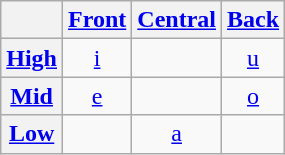<table class="wikitable" style="text-align: center">
<tr>
<th></th>
<th><a href='#'>Front</a></th>
<th><a href='#'>Central</a></th>
<th><a href='#'>Back</a></th>
</tr>
<tr>
<th><a href='#'>High</a></th>
<td><a href='#'>i</a></td>
<td></td>
<td><a href='#'>u</a></td>
</tr>
<tr>
<th><a href='#'>Mid</a></th>
<td><a href='#'>e</a></td>
<td></td>
<td><a href='#'>o</a></td>
</tr>
<tr>
<th><a href='#'>Low</a></th>
<td></td>
<td><a href='#'>a</a></td>
<td></td>
</tr>
</table>
